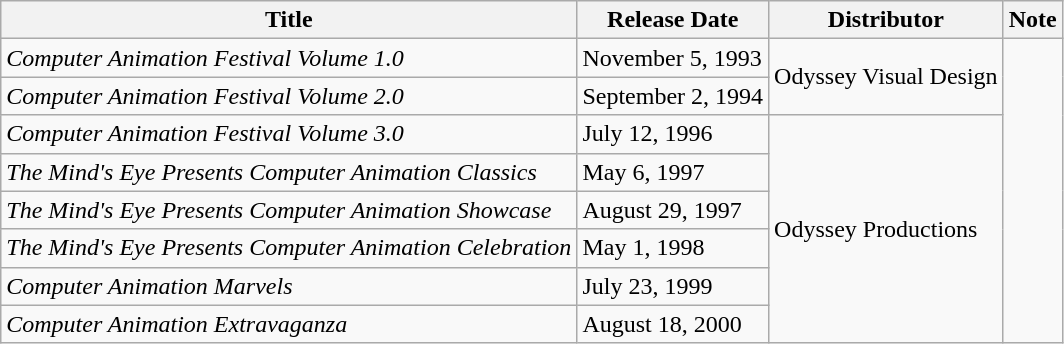<table class = "wikitable unsortable">
<tr>
<th>Title</th>
<th>Release Date</th>
<th>Distributor</th>
<th>Note</th>
</tr>
<tr>
<td><em>Computer Animation Festival Volume 1.0</em></td>
<td>November 5, 1993</td>
<td rowspan="2">Odyssey Visual Design</td>
<td rowspan="8"></td>
</tr>
<tr>
<td><em>Computer Animation Festival Volume 2.0</em></td>
<td>September 2, 1994</td>
</tr>
<tr>
<td><em>Computer Animation Festival Volume 3.0</em></td>
<td>July 12, 1996</td>
<td rowspan="6">Odyssey Productions</td>
</tr>
<tr>
<td><em>The Mind's Eye Presents Computer Animation Classics</em></td>
<td>May 6, 1997</td>
</tr>
<tr>
<td><em>The Mind's Eye Presents Computer Animation Showcase</em></td>
<td>August 29, 1997</td>
</tr>
<tr>
<td><em>The Mind's Eye Presents Computer Animation Celebration</em></td>
<td>May 1, 1998</td>
</tr>
<tr>
<td><em>Computer Animation Marvels</em></td>
<td>July 23, 1999</td>
</tr>
<tr>
<td><em>Computer Animation Extravaganza</em></td>
<td>August 18, 2000</td>
</tr>
</table>
